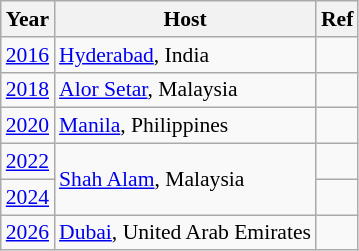<table class="wikitable" style="font-size:90%">
<tr>
<th>Year</th>
<th>Host</th>
<th>Ref</th>
</tr>
<tr>
<td><a href='#'>2016</a></td>
<td> <a href='#'>Hyderabad</a>, India</td>
<td></td>
</tr>
<tr>
<td><a href='#'>2018</a></td>
<td> <a href='#'>Alor Setar</a>, Malaysia</td>
<td></td>
</tr>
<tr>
<td><a href='#'>2020</a></td>
<td> <a href='#'>Manila</a>, Philippines</td>
<td></td>
</tr>
<tr>
<td><a href='#'>2022</a></td>
<td rowspan="2"> <a href='#'>Shah Alam</a>, Malaysia</td>
<td></td>
</tr>
<tr>
<td><a href='#'>2024</a></td>
<td></td>
</tr>
<tr>
<td><a href='#'>2026</a></td>
<td> <a href='#'>Dubai</a>, United Arab Emirates</td>
<td></td>
</tr>
</table>
